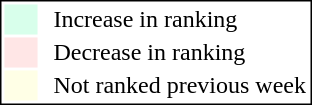<table style="border:1px solid black; float:right;">
<tr>
<td style="background:#D8FFEB; width:20px;"></td>
<td> </td>
<td>Increase in ranking</td>
</tr>
<tr>
<td style="background:#FFE6E6; width:20px;"></td>
<td> </td>
<td>Decrease in ranking</td>
</tr>
<tr>
<td style="background:#FFFFE6; width:20px;"></td>
<td> </td>
<td>Not ranked previous week</td>
</tr>
</table>
